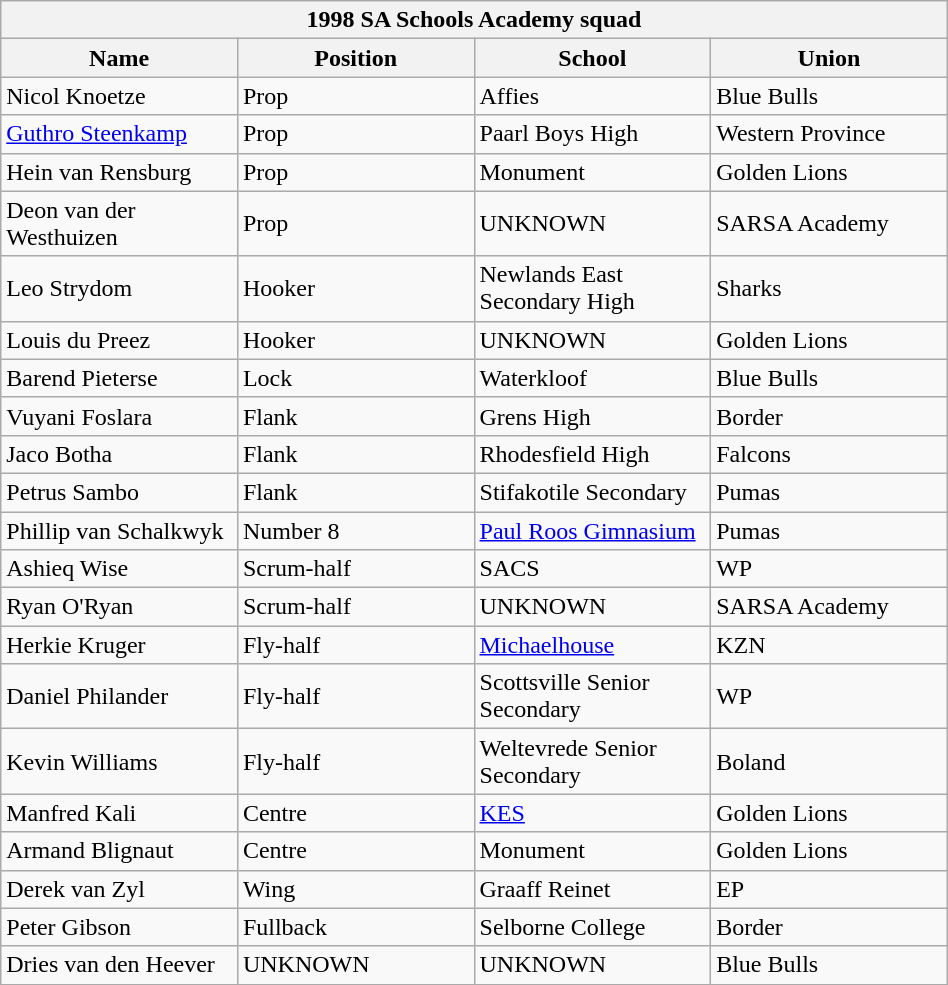<table class="wikitable" style="text-align:left; width:50%">
<tr>
<th colspan="100%">1998 SA Schools Academy squad</th>
</tr>
<tr>
<th style="width:25%;">Name</th>
<th style="width:25%;">Position</th>
<th style="width:25%;">School</th>
<th style="width:25%;">Union</th>
</tr>
<tr>
<td>Nicol Knoetze</td>
<td>Prop</td>
<td>Affies</td>
<td>Blue Bulls</td>
</tr>
<tr>
<td><a href='#'>Guthro Steenkamp</a></td>
<td>Prop</td>
<td>Paarl Boys High</td>
<td>Western Province</td>
</tr>
<tr>
<td>Hein van Rensburg</td>
<td>Prop</td>
<td>Monument</td>
<td>Golden Lions</td>
</tr>
<tr>
<td>Deon van der Westhuizen</td>
<td>Prop</td>
<td>UNKNOWN</td>
<td>SARSA Academy</td>
</tr>
<tr>
<td>Leo Strydom</td>
<td>Hooker</td>
<td>Newlands East Secondary High</td>
<td>Sharks</td>
</tr>
<tr>
<td>Louis du Preez</td>
<td>Hooker</td>
<td>UNKNOWN</td>
<td>Golden Lions</td>
</tr>
<tr>
<td>Barend Pieterse</td>
<td>Lock</td>
<td>Waterkloof</td>
<td>Blue Bulls</td>
</tr>
<tr>
<td>Vuyani Foslara</td>
<td>Flank</td>
<td>Grens High</td>
<td>Border</td>
</tr>
<tr>
<td>Jaco Botha</td>
<td>Flank</td>
<td>Rhodesfield High</td>
<td>Falcons</td>
</tr>
<tr>
<td>Petrus Sambo</td>
<td>Flank</td>
<td>Stifakotile Secondary</td>
<td>Pumas</td>
</tr>
<tr>
<td>Phillip van Schalkwyk</td>
<td>Number 8</td>
<td><a href='#'>Paul Roos Gimnasium</a></td>
<td>Pumas</td>
</tr>
<tr>
<td>Ashieq Wise</td>
<td>Scrum-half</td>
<td>SACS</td>
<td>WP</td>
</tr>
<tr>
<td>Ryan O'Ryan</td>
<td>Scrum-half</td>
<td>UNKNOWN</td>
<td>SARSA Academy</td>
</tr>
<tr>
<td>Herkie Kruger</td>
<td>Fly-half</td>
<td><a href='#'>Michaelhouse</a></td>
<td>KZN</td>
</tr>
<tr>
<td>Daniel Philander</td>
<td>Fly-half</td>
<td>Scottsville Senior Secondary</td>
<td>WP</td>
</tr>
<tr>
<td>Kevin Williams</td>
<td>Fly-half</td>
<td>Weltevrede Senior Secondary</td>
<td>Boland</td>
</tr>
<tr>
<td>Manfred Kali</td>
<td>Centre</td>
<td><a href='#'>KES</a></td>
<td>Golden Lions</td>
</tr>
<tr>
<td>Armand Blignaut</td>
<td>Centre</td>
<td>Monument</td>
<td>Golden Lions</td>
</tr>
<tr>
<td>Derek van Zyl</td>
<td>Wing</td>
<td>Graaff Reinet</td>
<td>EP</td>
</tr>
<tr>
<td>Peter Gibson</td>
<td>Fullback</td>
<td>Selborne College</td>
<td>Border</td>
</tr>
<tr>
<td>Dries van den Heever</td>
<td>UNKNOWN</td>
<td>UNKNOWN</td>
<td>Blue Bulls</td>
</tr>
<tr>
</tr>
</table>
